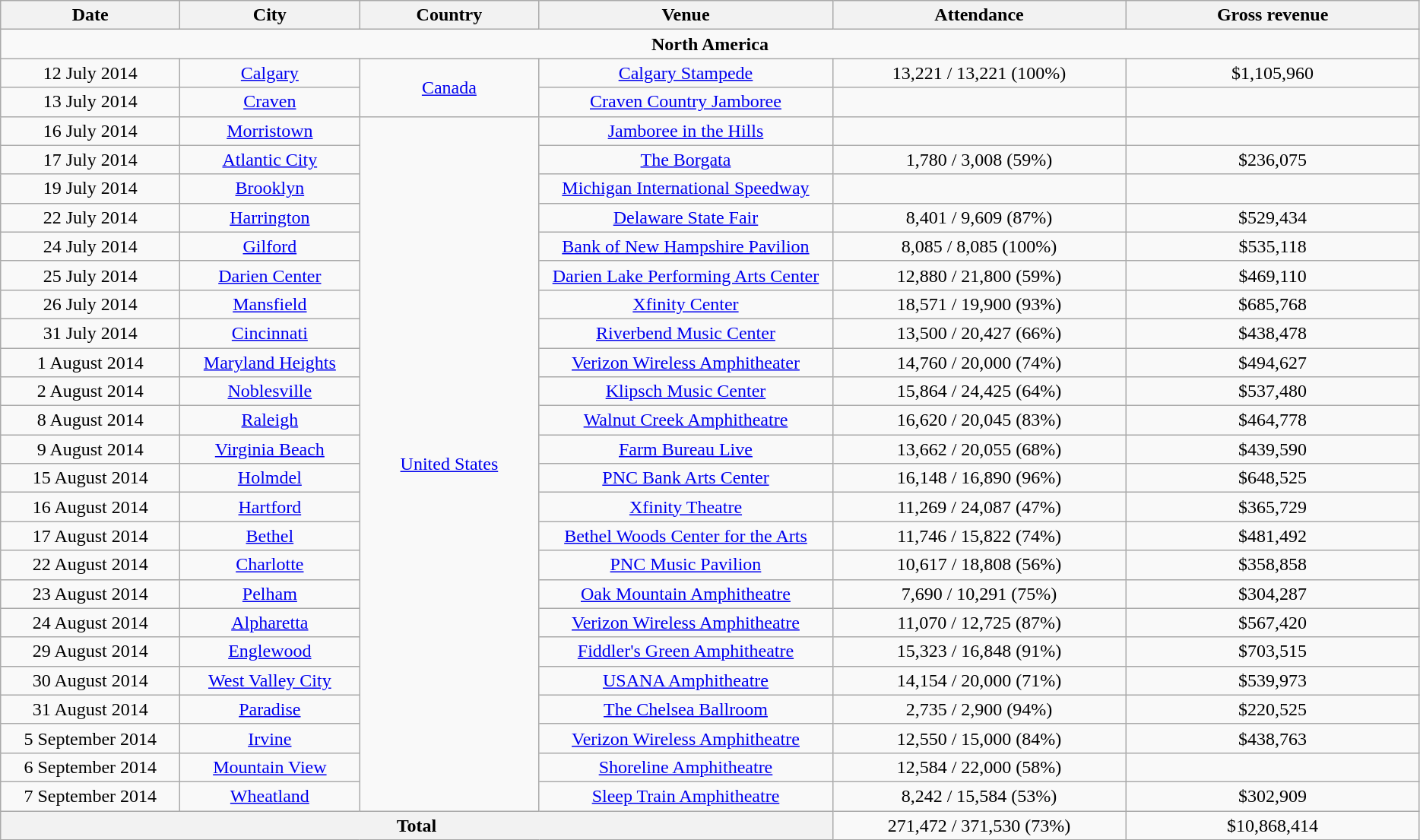<table class="wikitable" style="text-align:center;">
<tr>
<th width="150">Date</th>
<th width="150">City</th>
<th width="150">Country</th>
<th width="250">Venue</th>
<th width="250">Attendance</th>
<th width="250">Gross revenue</th>
</tr>
<tr>
<td colspan="6"><strong>North America</strong></td>
</tr>
<tr>
<td>12 July 2014 </td>
<td><a href='#'>Calgary</a></td>
<td rowspan="2"><a href='#'>Canada</a></td>
<td><a href='#'>Calgary Stampede</a></td>
<td>13,221 / 13,221 (100%)</td>
<td>$1,105,960</td>
</tr>
<tr>
<td>13 July 2014 </td>
<td><a href='#'>Craven</a></td>
<td><a href='#'>Craven Country Jamboree</a></td>
<td></td>
<td></td>
</tr>
<tr>
<td>16 July 2014 </td>
<td><a href='#'>Morristown</a></td>
<td rowspan="24"><a href='#'>United States</a></td>
<td><a href='#'>Jamboree in the Hills</a></td>
<td></td>
<td></td>
</tr>
<tr>
<td>17 July 2014</td>
<td><a href='#'>Atlantic City</a></td>
<td><a href='#'>The Borgata</a></td>
<td>1,780 / 3,008 (59%)</td>
<td>$236,075</td>
</tr>
<tr>
<td>19 July 2014 </td>
<td><a href='#'>Brooklyn</a></td>
<td><a href='#'>Michigan International Speedway</a></td>
<td></td>
<td></td>
</tr>
<tr>
<td>22 July 2014 </td>
<td><a href='#'>Harrington</a></td>
<td><a href='#'>Delaware State Fair</a></td>
<td>8,401 / 9,609 (87%)</td>
<td>$529,434</td>
</tr>
<tr>
<td>24 July 2014</td>
<td><a href='#'>Gilford</a></td>
<td><a href='#'>Bank of New Hampshire Pavilion</a></td>
<td>8,085 / 8,085 (100%)</td>
<td>$535,118</td>
</tr>
<tr>
<td>25 July 2014</td>
<td><a href='#'>Darien Center</a></td>
<td><a href='#'>Darien Lake Performing Arts Center</a></td>
<td>12,880 / 21,800 (59%)</td>
<td>$469,110</td>
</tr>
<tr>
<td>26 July 2014</td>
<td><a href='#'>Mansfield</a></td>
<td><a href='#'>Xfinity Center</a></td>
<td>18,571 / 19,900 (93%)</td>
<td>$685,768</td>
</tr>
<tr>
<td>31 July 2014</td>
<td><a href='#'>Cincinnati</a></td>
<td><a href='#'>Riverbend Music Center</a></td>
<td>13,500 / 20,427 (66%)</td>
<td>$438,478</td>
</tr>
<tr>
<td>1 August 2014</td>
<td><a href='#'>Maryland Heights</a></td>
<td><a href='#'>Verizon Wireless Amphitheater</a></td>
<td>14,760 / 20,000 (74%)</td>
<td>$494,627</td>
</tr>
<tr>
<td>2 August 2014</td>
<td><a href='#'>Noblesville</a></td>
<td><a href='#'>Klipsch Music Center</a></td>
<td>15,864 / 24,425 (64%)</td>
<td>$537,480</td>
</tr>
<tr>
<td>8 August 2014</td>
<td><a href='#'>Raleigh</a></td>
<td><a href='#'>Walnut Creek Amphitheatre</a></td>
<td>16,620 / 20,045 (83%)</td>
<td>$464,778</td>
</tr>
<tr>
<td>9 August 2014</td>
<td><a href='#'>Virginia Beach</a></td>
<td><a href='#'>Farm Bureau Live</a></td>
<td>13,662 / 20,055 (68%)</td>
<td>$439,590</td>
</tr>
<tr>
<td>15 August 2014</td>
<td><a href='#'>Holmdel</a></td>
<td><a href='#'>PNC Bank Arts Center</a></td>
<td>16,148 / 16,890 (96%)</td>
<td>$648,525</td>
</tr>
<tr>
<td>16 August 2014</td>
<td><a href='#'>Hartford</a></td>
<td><a href='#'>Xfinity Theatre</a></td>
<td>11,269 / 24,087 (47%)</td>
<td>$365,729</td>
</tr>
<tr>
<td>17 August 2014</td>
<td><a href='#'>Bethel</a></td>
<td><a href='#'>Bethel Woods Center for the Arts</a></td>
<td>11,746 / 15,822 (74%)</td>
<td>$481,492</td>
</tr>
<tr>
<td>22 August 2014</td>
<td><a href='#'>Charlotte</a></td>
<td><a href='#'>PNC Music Pavilion</a></td>
<td>10,617 / 18,808 (56%)</td>
<td>$358,858</td>
</tr>
<tr>
<td>23 August 2014</td>
<td><a href='#'>Pelham</a></td>
<td><a href='#'>Oak Mountain Amphitheatre</a></td>
<td>7,690 / 10,291 (75%)</td>
<td>$304,287</td>
</tr>
<tr>
<td>24 August 2014</td>
<td><a href='#'>Alpharetta</a></td>
<td><a href='#'>Verizon Wireless Amphitheatre</a></td>
<td>11,070 / 12,725 (87%)</td>
<td>$567,420</td>
</tr>
<tr>
<td>29 August 2014</td>
<td><a href='#'>Englewood</a></td>
<td><a href='#'>Fiddler's Green Amphitheatre</a></td>
<td>15,323 / 16,848 (91%)</td>
<td>$703,515</td>
</tr>
<tr>
<td>30 August 2014</td>
<td><a href='#'>West Valley City</a></td>
<td><a href='#'>USANA Amphitheatre</a></td>
<td>14,154 / 20,000 (71%)</td>
<td>$539,973</td>
</tr>
<tr>
<td>31 August 2014</td>
<td><a href='#'>Paradise</a></td>
<td><a href='#'>The Chelsea Ballroom</a></td>
<td>2,735 / 2,900 (94%)</td>
<td>$220,525</td>
</tr>
<tr>
<td>5 September 2014</td>
<td><a href='#'>Irvine</a></td>
<td><a href='#'>Verizon Wireless Amphitheatre</a></td>
<td>12,550 / 15,000 (84%)</td>
<td>$438,763</td>
</tr>
<tr>
<td>6 September 2014</td>
<td><a href='#'>Mountain View</a></td>
<td><a href='#'>Shoreline Amphitheatre</a></td>
<td>12,584 / 22,000 (58%)</td>
<td></td>
</tr>
<tr>
<td>7 September 2014</td>
<td><a href='#'>Wheatland</a></td>
<td><a href='#'>Sleep Train Amphitheatre</a></td>
<td>8,242 / 15,584 (53%)</td>
<td>$302,909</td>
</tr>
<tr>
<th colspan="4"><strong>Total</strong></th>
<td>271,472 / 371,530 (73%)</td>
<td>$10,868,414</td>
</tr>
</table>
